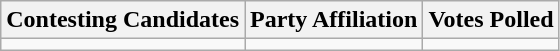<table class="wikitable sortable">
<tr>
<th>Contesting Candidates</th>
<th>Party Affiliation</th>
<th>Votes Polled</th>
</tr>
<tr>
<td></td>
<td></td>
<td></td>
</tr>
</table>
